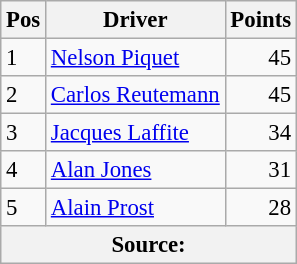<table class="wikitable" style="font-size: 95%;">
<tr>
<th>Pos</th>
<th>Driver</th>
<th>Points</th>
</tr>
<tr>
<td>1</td>
<td> <a href='#'>Nelson Piquet</a></td>
<td align="right">45</td>
</tr>
<tr>
<td>2</td>
<td> <a href='#'>Carlos Reutemann</a></td>
<td align="right">45</td>
</tr>
<tr>
<td>3</td>
<td> <a href='#'>Jacques Laffite</a></td>
<td align="right">34</td>
</tr>
<tr>
<td>4</td>
<td> <a href='#'>Alan Jones</a></td>
<td align="right">31</td>
</tr>
<tr>
<td>5</td>
<td> <a href='#'>Alain Prost</a></td>
<td align="right">28</td>
</tr>
<tr>
<th colspan=4>Source: </th>
</tr>
</table>
